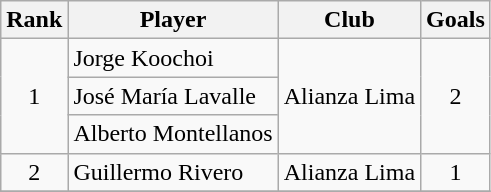<table class="wikitable" border="1">
<tr>
<th>Rank</th>
<th>Player</th>
<th>Club</th>
<th>Goals</th>
</tr>
<tr>
<td rowspan=3 align=center>1</td>
<td> Jorge Koochoi</td>
<td rowspan=3 align=center>Alianza Lima</td>
<td rowspan=3 align=center>2</td>
</tr>
<tr>
<td> José María Lavalle</td>
</tr>
<tr>
<td> Alberto Montellanos</td>
</tr>
<tr>
<td align=center>2</td>
<td> Guillermo Rivero</td>
<td>Alianza Lima</td>
<td align=center>1</td>
</tr>
<tr>
</tr>
</table>
